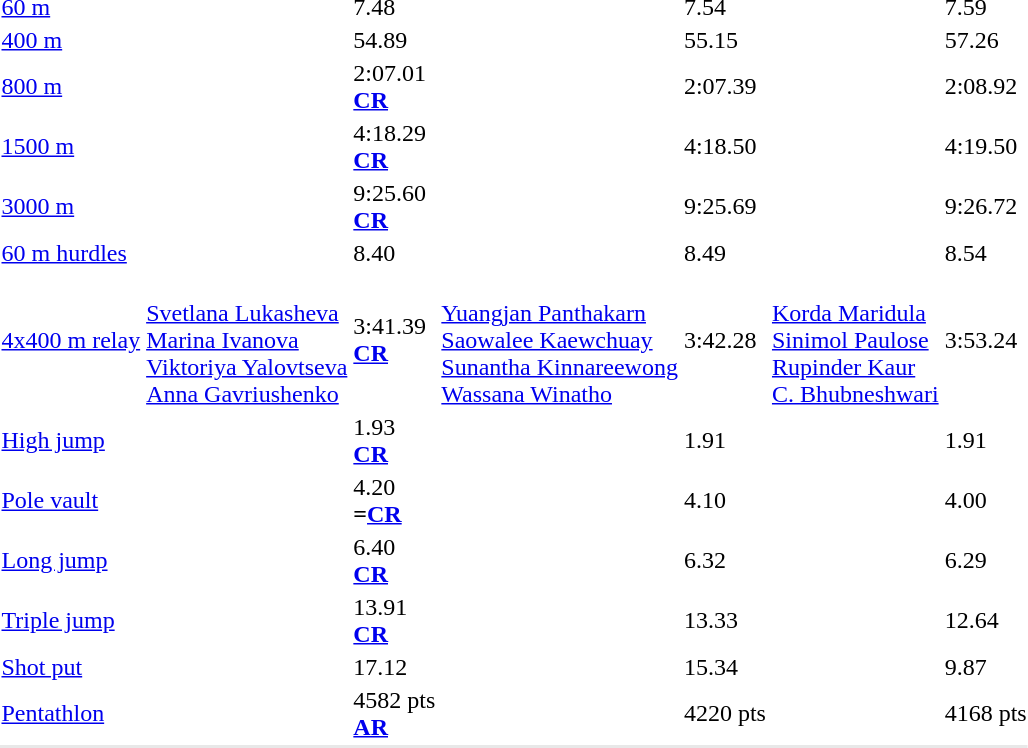<table>
<tr>
<td><a href='#'>60 m</a></td>
<td></td>
<td>7.48</td>
<td></td>
<td>7.54</td>
<td></td>
<td>7.59</td>
</tr>
<tr>
<td><a href='#'>400 m</a></td>
<td></td>
<td>54.89</td>
<td></td>
<td>55.15</td>
<td></td>
<td>57.26</td>
</tr>
<tr>
<td><a href='#'>800 m</a></td>
<td></td>
<td>2:07.01<br><strong><a href='#'>CR</a></strong></td>
<td></td>
<td>2:07.39</td>
<td></td>
<td>2:08.92</td>
</tr>
<tr>
<td><a href='#'>1500 m</a></td>
<td></td>
<td>4:18.29<br><strong><a href='#'>CR</a></strong></td>
<td></td>
<td>4:18.50</td>
<td></td>
<td>4:19.50</td>
</tr>
<tr>
<td><a href='#'>3000 m</a></td>
<td></td>
<td>9:25.60<br><strong><a href='#'>CR</a></strong></td>
<td></td>
<td>9:25.69</td>
<td></td>
<td>9:26.72</td>
</tr>
<tr>
<td><a href='#'>60 m hurdles</a></td>
<td></td>
<td>8.40</td>
<td></td>
<td>8.49</td>
<td></td>
<td>8.54</td>
</tr>
<tr>
<td><a href='#'>4x400 m relay</a></td>
<td><br><a href='#'>Svetlana Lukasheva</a><br><a href='#'>Marina Ivanova</a><br><a href='#'>Viktoriya Yalovtseva</a><br><a href='#'>Anna Gavriushenko</a></td>
<td>3:41.39<br><strong><a href='#'>CR</a></strong></td>
<td><br><a href='#'>Yuangjan Panthakarn</a><br><a href='#'>Saowalee Kaewchuay</a><br><a href='#'>Sunantha Kinnareewong</a><br><a href='#'>Wassana Winatho</a></td>
<td>3:42.28</td>
<td><br><a href='#'>Korda Maridula</a><br><a href='#'>Sinimol Paulose</a><br><a href='#'>Rupinder Kaur</a><br><a href='#'>C. Bhubneshwari</a></td>
<td>3:53.24</td>
</tr>
<tr>
<td><a href='#'>High jump</a></td>
<td></td>
<td>1.93<br><strong><a href='#'>CR</a></strong></td>
<td></td>
<td>1.91</td>
<td></td>
<td>1.91</td>
</tr>
<tr>
<td><a href='#'>Pole vault</a></td>
<td></td>
<td>4.20<br><strong>=<a href='#'>CR</a></strong></td>
<td></td>
<td>4.10</td>
<td></td>
<td>4.00</td>
</tr>
<tr>
<td><a href='#'>Long jump</a></td>
<td></td>
<td>6.40<br><strong><a href='#'>CR</a></strong></td>
<td></td>
<td>6.32</td>
<td></td>
<td>6.29</td>
</tr>
<tr>
<td><a href='#'>Triple jump</a></td>
<td></td>
<td>13.91<br><strong><a href='#'>CR</a></strong></td>
<td></td>
<td>13.33</td>
<td></td>
<td>12.64</td>
</tr>
<tr>
<td><a href='#'>Shot put</a></td>
<td></td>
<td>17.12</td>
<td></td>
<td>15.34</td>
<td></td>
<td>9.87</td>
</tr>
<tr>
<td><a href='#'>Pentathlon</a></td>
<td></td>
<td>4582 pts<br><strong><a href='#'>AR</a></strong></td>
<td></td>
<td>4220 pts</td>
<td></td>
<td>4168 pts</td>
</tr>
<tr bgcolor= e8e8e8>
<td colspan=7></td>
</tr>
</table>
